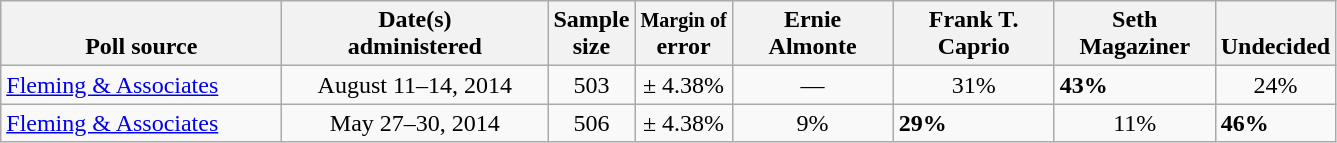<table class="wikitable">
<tr valign= bottom>
<th style="width:180px;">Poll source</th>
<th style="width:170px;">Date(s)<br>administered</th>
<th class=small>Sample<br>size</th>
<th><small>Margin of</small><br>error</th>
<th style="width:100px;">Ernie<br>Almonte</th>
<th style="width:100px;">Frank T.<br>Caprio</th>
<th style="width:100px;">Seth<br>Magaziner</th>
<th>Undecided</th>
</tr>
<tr>
<td><a href='#'>Fleming & Associates</a></td>
<td align=center>August 11–14, 2014</td>
<td align=center>503</td>
<td align=center>± 4.38%</td>
<td align=center>—</td>
<td align=center>31%</td>
<td><strong>43%</strong></td>
<td align=center>24%</td>
</tr>
<tr>
<td><a href='#'>Fleming & Associates</a></td>
<td align=center>May 27–30, 2014</td>
<td align=center>506</td>
<td align=center>± 4.38%</td>
<td align=center>9%</td>
<td><strong>29%</strong></td>
<td align=center>11%</td>
<td><strong>46%</strong></td>
</tr>
</table>
